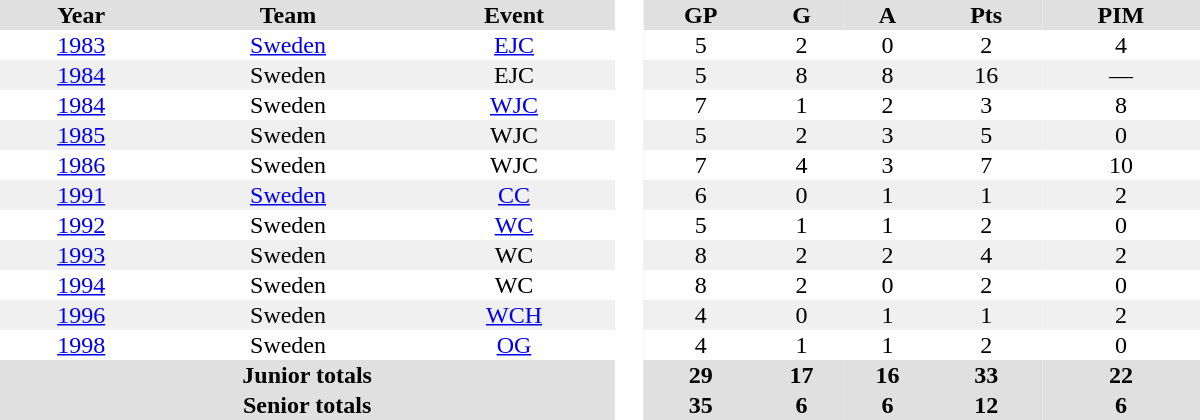<table border="0" cellpadding="1" cellspacing="0" style="text-align:center; width:50em">
<tr ALIGN="center" bgcolor="#e0e0e0">
<th>Year</th>
<th>Team</th>
<th>Event</th>
<th rowspan="99" bgcolor="#ffffff"> </th>
<th>GP</th>
<th>G</th>
<th>A</th>
<th>Pts</th>
<th>PIM</th>
</tr>
<tr>
<td><a href='#'>1983</a></td>
<td><a href='#'>Sweden</a></td>
<td><a href='#'>EJC</a></td>
<td>5</td>
<td>2</td>
<td>0</td>
<td>2</td>
<td>4</td>
</tr>
<tr bgcolor="#f0f0f0">
<td><a href='#'>1984</a></td>
<td>Sweden</td>
<td>EJC</td>
<td>5</td>
<td>8</td>
<td>8</td>
<td>16</td>
<td>—</td>
</tr>
<tr>
<td><a href='#'>1984</a></td>
<td>Sweden</td>
<td><a href='#'>WJC</a></td>
<td>7</td>
<td>1</td>
<td>2</td>
<td>3</td>
<td>8</td>
</tr>
<tr bgcolor="#f0f0f0">
<td><a href='#'>1985</a></td>
<td>Sweden</td>
<td>WJC</td>
<td>5</td>
<td>2</td>
<td>3</td>
<td>5</td>
<td>0</td>
</tr>
<tr>
<td><a href='#'>1986</a></td>
<td>Sweden</td>
<td>WJC</td>
<td>7</td>
<td>4</td>
<td>3</td>
<td>7</td>
<td>10</td>
</tr>
<tr bgcolor="#f0f0f0">
<td><a href='#'>1991</a></td>
<td><a href='#'>Sweden</a></td>
<td><a href='#'>CC</a></td>
<td>6</td>
<td>0</td>
<td>1</td>
<td>1</td>
<td>2</td>
</tr>
<tr>
<td><a href='#'>1992</a></td>
<td>Sweden</td>
<td><a href='#'>WC</a></td>
<td>5</td>
<td>1</td>
<td>1</td>
<td>2</td>
<td>0</td>
</tr>
<tr bgcolor="#f0f0f0">
<td><a href='#'>1993</a></td>
<td>Sweden</td>
<td>WC</td>
<td>8</td>
<td>2</td>
<td>2</td>
<td>4</td>
<td>2</td>
</tr>
<tr>
<td><a href='#'>1994</a></td>
<td>Sweden</td>
<td>WC</td>
<td>8</td>
<td>2</td>
<td>0</td>
<td>2</td>
<td>0</td>
</tr>
<tr bgcolor="#f0f0f0">
<td><a href='#'>1996</a></td>
<td>Sweden</td>
<td><a href='#'>WCH</a></td>
<td>4</td>
<td>0</td>
<td>1</td>
<td>1</td>
<td>2</td>
</tr>
<tr>
<td><a href='#'>1998</a></td>
<td>Sweden</td>
<td><a href='#'>OG</a></td>
<td>4</td>
<td>1</td>
<td>1</td>
<td>2</td>
<td>0</td>
</tr>
<tr bgcolor="#e0e0e0">
<th colspan=3>Junior totals</th>
<th>29</th>
<th>17</th>
<th>16</th>
<th>33</th>
<th>22</th>
</tr>
<tr bgcolor="#e0e0e0">
<th colspan=3>Senior totals</th>
<th>35</th>
<th>6</th>
<th>6</th>
<th>12</th>
<th>6</th>
</tr>
</table>
